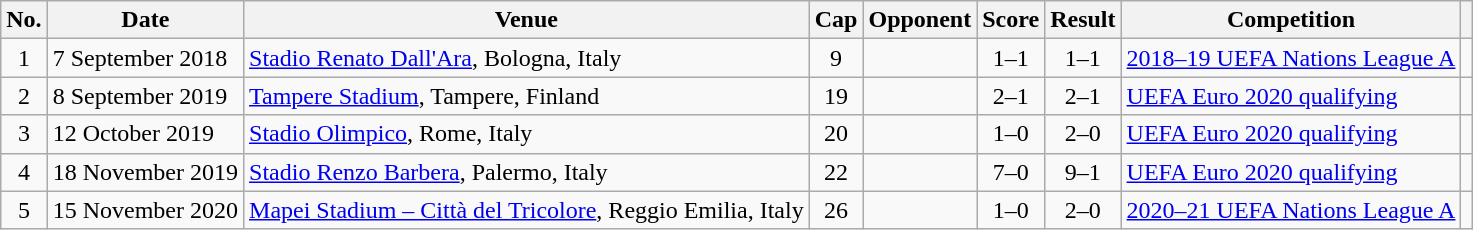<table class="wikitable sortable">
<tr>
<th scope="col">No.</th>
<th scope="col">Date</th>
<th scope="col">Venue</th>
<th scope="col">Cap</th>
<th scope="col">Opponent</th>
<th scope="col">Score</th>
<th scope="col">Result</th>
<th scope="col">Competition</th>
<th scope="col" class="unsortable"></th>
</tr>
<tr>
<td style="text-align: center;">1</td>
<td>7 September 2018</td>
<td><a href='#'>Stadio Renato Dall'Ara</a>, Bologna, Italy</td>
<td style="text-align: center;">9</td>
<td></td>
<td style="text-align: center;">1–1</td>
<td style="text-align: center;">1–1</td>
<td><a href='#'>2018–19 UEFA Nations League A</a></td>
<td style="text-align: center;"></td>
</tr>
<tr>
<td style="text-align: center;">2</td>
<td>8 September 2019</td>
<td><a href='#'>Tampere Stadium</a>, Tampere, Finland</td>
<td style="text-align: center;">19</td>
<td></td>
<td style="text-align: center;">2–1</td>
<td style="text-align: center;">2–1</td>
<td><a href='#'>UEFA Euro 2020 qualifying</a></td>
<td style="text-align: center;"></td>
</tr>
<tr>
<td style="text-align: center;">3</td>
<td>12 October 2019</td>
<td><a href='#'>Stadio Olimpico</a>, Rome, Italy</td>
<td style="text-align: center;">20</td>
<td></td>
<td style="text-align: center;">1–0</td>
<td style="text-align: center;">2–0</td>
<td><a href='#'>UEFA Euro 2020 qualifying</a></td>
<td style="text-align: center;"></td>
</tr>
<tr>
<td style="text-align: center;">4</td>
<td>18 November 2019</td>
<td><a href='#'>Stadio Renzo Barbera</a>, Palermo, Italy</td>
<td style="text-align: center;">22</td>
<td></td>
<td style="text-align: center;">7–0</td>
<td style="text-align: center;">9–1</td>
<td><a href='#'>UEFA Euro 2020 qualifying</a></td>
<td style="text-align: center;"></td>
</tr>
<tr>
<td style="text-align: center;">5</td>
<td>15 November 2020</td>
<td><a href='#'>Mapei Stadium – Città del Tricolore</a>, Reggio Emilia, Italy</td>
<td style="text-align: center;">26</td>
<td></td>
<td style="text-align: center;">1–0</td>
<td style="text-align: center;">2–0</td>
<td><a href='#'>2020–21 UEFA Nations League A</a></td>
<td style="text-align: center;"></td>
</tr>
</table>
